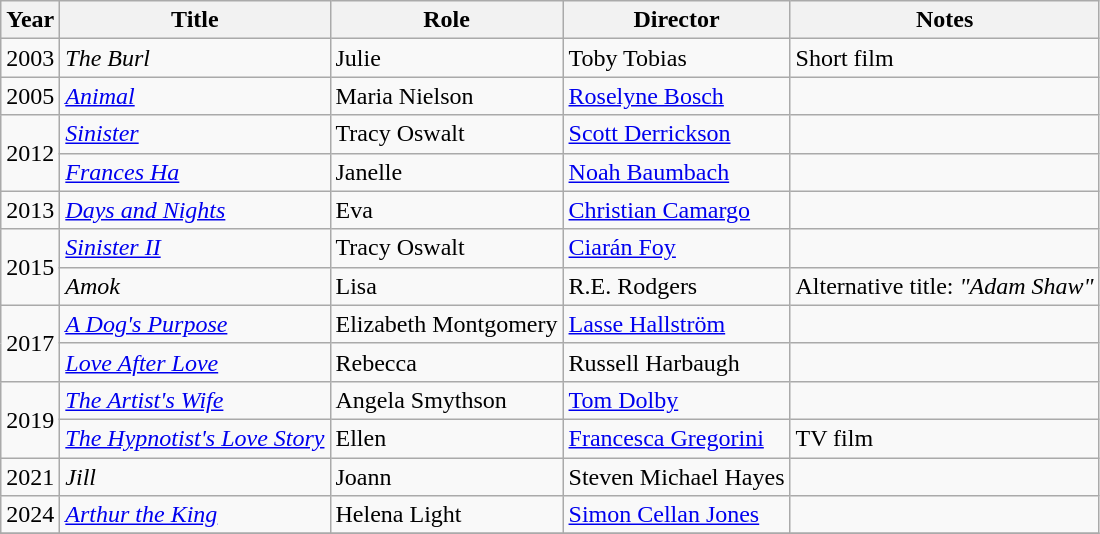<table class="wikitable sortable">
<tr>
<th>Year</th>
<th>Title</th>
<th>Role</th>
<th>Director</th>
<th>Notes</th>
</tr>
<tr>
<td>2003</td>
<td><em>The Burl</em></td>
<td>Julie</td>
<td>Toby Tobias</td>
<td>Short film</td>
</tr>
<tr>
<td>2005</td>
<td><em><a href='#'>Animal</a></em></td>
<td>Maria Nielson</td>
<td><a href='#'>Roselyne Bosch</a></td>
<td></td>
</tr>
<tr>
<td rowspan="2">2012</td>
<td><em><a href='#'>Sinister</a></em></td>
<td>Tracy Oswalt</td>
<td><a href='#'>Scott Derrickson</a></td>
<td></td>
</tr>
<tr>
<td><em><a href='#'>Frances Ha</a></em></td>
<td>Janelle</td>
<td><a href='#'>Noah Baumbach</a></td>
<td></td>
</tr>
<tr>
<td>2013</td>
<td><em><a href='#'>Days and Nights</a></em></td>
<td>Eva</td>
<td><a href='#'>Christian Camargo</a></td>
<td></td>
</tr>
<tr>
<td rowspan="2">2015</td>
<td><em><a href='#'>Sinister II</a></em></td>
<td>Tracy Oswalt</td>
<td><a href='#'>Ciarán Foy</a></td>
<td></td>
</tr>
<tr>
<td><em>Amok</em></td>
<td>Lisa</td>
<td>R.E. Rodgers</td>
<td>Alternative title: <em>"Adam Shaw"</em></td>
</tr>
<tr>
<td rowspan="2">2017</td>
<td><em><a href='#'>A Dog's Purpose</a></em></td>
<td>Elizabeth Montgomery</td>
<td><a href='#'>Lasse Hallström</a></td>
<td></td>
</tr>
<tr>
<td><em><a href='#'>Love After Love</a></em></td>
<td>Rebecca</td>
<td>Russell Harbaugh</td>
<td></td>
</tr>
<tr>
<td rowspan="2">2019</td>
<td><em><a href='#'>The Artist's Wife</a></em></td>
<td>Angela Smythson</td>
<td><a href='#'>Tom Dolby</a></td>
<td></td>
</tr>
<tr>
<td><em><a href='#'>The Hypnotist's Love Story</a></em></td>
<td>Ellen</td>
<td><a href='#'>Francesca Gregorini</a></td>
<td>TV film</td>
</tr>
<tr>
<td>2021</td>
<td><em>Jill</em></td>
<td>Joann</td>
<td>Steven Michael Hayes</td>
<td></td>
</tr>
<tr>
<td>2024</td>
<td><em><a href='#'>Arthur the King</a></em></td>
<td>Helena Light</td>
<td><a href='#'>Simon Cellan Jones</a></td>
<td></td>
</tr>
<tr>
</tr>
</table>
